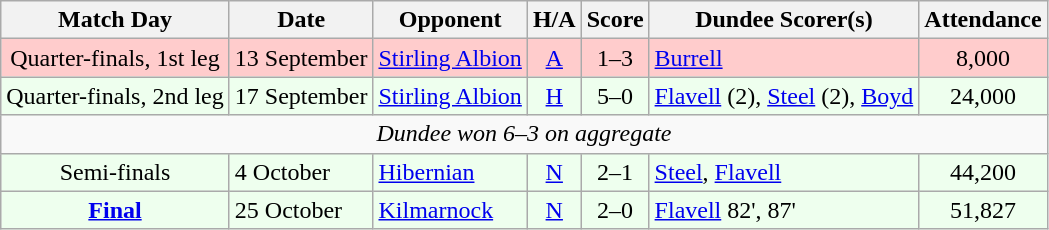<table class="wikitable" style="text-align:center">
<tr>
<th>Match Day</th>
<th>Date</th>
<th>Opponent</th>
<th>H/A</th>
<th>Score</th>
<th>Dundee Scorer(s)</th>
<th>Attendance</th>
</tr>
<tr bgcolor="#FFCCCC">
<td>Quarter-finals, 1st leg</td>
<td align="left">13 September</td>
<td align="left"><a href='#'>Stirling Albion</a></td>
<td><a href='#'>A</a></td>
<td>1–3</td>
<td align="left"><a href='#'>Burrell</a></td>
<td>8,000</td>
</tr>
<tr bgcolor="#EEFFEE">
<td>Quarter-finals, 2nd leg</td>
<td align="left">17 September</td>
<td align="left"><a href='#'>Stirling Albion</a></td>
<td><a href='#'>H</a></td>
<td>5–0</td>
<td align="left"><a href='#'>Flavell</a> (2), <a href='#'>Steel</a> (2), <a href='#'>Boyd</a></td>
<td>24,000</td>
</tr>
<tr>
<td colspan="7"><em>Dundee won 6–3 on aggregate</em></td>
</tr>
<tr bgcolor="#EEFFEE">
<td>Semi-finals</td>
<td align="left">4 October</td>
<td align="left"><a href='#'>Hibernian</a></td>
<td><a href='#'>N</a></td>
<td>2–1</td>
<td align="left"><a href='#'>Steel</a>, <a href='#'>Flavell</a></td>
<td>44,200</td>
</tr>
<tr bgcolor="#EEFFEE">
<td><strong><a href='#'>Final</a></strong></td>
<td align="left">25 October</td>
<td align="left"><a href='#'>Kilmarnock</a></td>
<td><a href='#'>N</a></td>
<td>2–0</td>
<td align="left"><a href='#'>Flavell</a> 82', 87'</td>
<td>51,827</td>
</tr>
</table>
